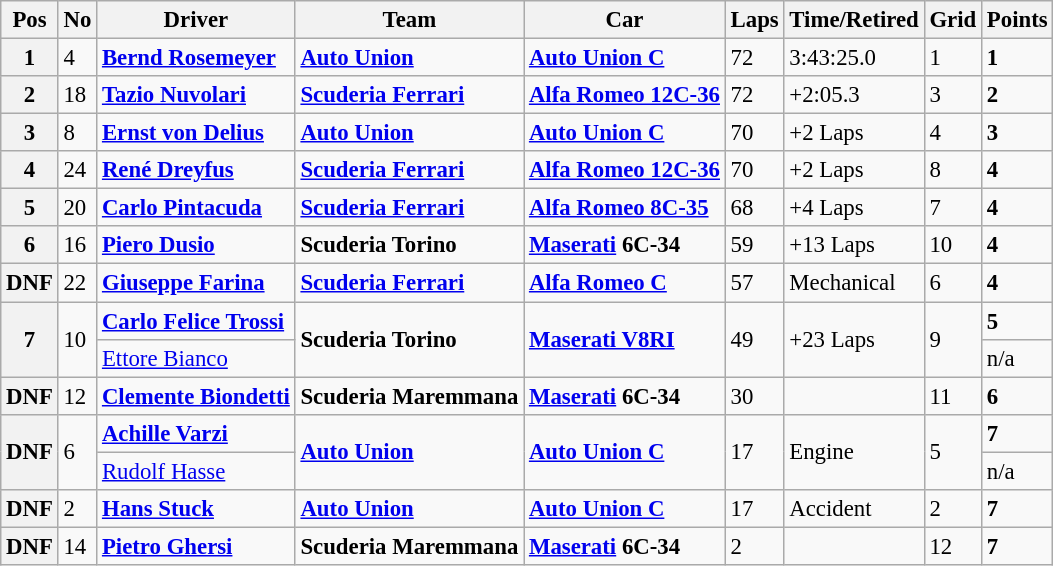<table class="wikitable" style="font-size: 95%;">
<tr>
<th>Pos</th>
<th>No</th>
<th>Driver</th>
<th>Team</th>
<th>Car</th>
<th>Laps</th>
<th>Time/Retired</th>
<th>Grid</th>
<th>Points</th>
</tr>
<tr>
<th>1</th>
<td>4</td>
<td> <strong><a href='#'>Bernd Rosemeyer</a></strong></td>
<td><strong><a href='#'>Auto Union</a></strong></td>
<td><strong><a href='#'>Auto Union C</a></strong></td>
<td>72</td>
<td>3:43:25.0</td>
<td>1</td>
<td><strong>1</strong></td>
</tr>
<tr>
<th>2</th>
<td>18</td>
<td> <strong><a href='#'>Tazio Nuvolari</a></strong></td>
<td><strong><a href='#'>Scuderia Ferrari</a></strong></td>
<td><strong><a href='#'>Alfa Romeo 12C-36</a></strong></td>
<td>72</td>
<td>+2:05.3</td>
<td>3</td>
<td><strong>2</strong></td>
</tr>
<tr>
<th>3</th>
<td>8</td>
<td> <strong><a href='#'>Ernst von Delius</a></strong></td>
<td><strong><a href='#'>Auto Union</a></strong></td>
<td><strong><a href='#'>Auto Union C</a></strong></td>
<td>70</td>
<td>+2 Laps</td>
<td>4</td>
<td><strong>3</strong></td>
</tr>
<tr>
<th>4</th>
<td>24</td>
<td> <strong><a href='#'>René Dreyfus</a></strong></td>
<td><strong><a href='#'>Scuderia Ferrari</a></strong></td>
<td><strong><a href='#'>Alfa Romeo 12C-36</a></strong></td>
<td>70</td>
<td>+2 Laps</td>
<td>8</td>
<td><strong>4</strong></td>
</tr>
<tr>
<th>5</th>
<td>20</td>
<td> <strong><a href='#'>Carlo Pintacuda</a></strong></td>
<td><strong><a href='#'>Scuderia Ferrari</a></strong></td>
<td><strong><a href='#'>Alfa Romeo 8C-35</a></strong></td>
<td>68</td>
<td>+4 Laps</td>
<td>7</td>
<td><strong>4</strong></td>
</tr>
<tr>
<th>6</th>
<td>16</td>
<td> <strong><a href='#'>Piero Dusio</a></strong></td>
<td><strong>Scuderia Torino</strong></td>
<td><strong><a href='#'>Maserati</a> 6C-34</strong></td>
<td>59</td>
<td>+13 Laps</td>
<td>10</td>
<td><strong>4</strong></td>
</tr>
<tr>
<th>DNF</th>
<td>22</td>
<td> <strong><a href='#'>Giuseppe Farina</a></strong></td>
<td><strong><a href='#'>Scuderia Ferrari</a></strong></td>
<td><strong><a href='#'>Alfa Romeo C</a></strong></td>
<td>57</td>
<td>Mechanical</td>
<td>6</td>
<td><strong>4</strong></td>
</tr>
<tr>
<th rowspan=2>7</th>
<td rowspan=2>10</td>
<td> <strong><a href='#'>Carlo Felice Trossi</a></strong></td>
<td rowspan=2><strong>Scuderia Torino</strong></td>
<td rowspan=2><strong><a href='#'>Maserati V8RI</a></strong></td>
<td rowspan=2>49</td>
<td rowspan=2>+23 Laps</td>
<td rowspan=2>9</td>
<td><strong>5</strong></td>
</tr>
<tr>
<td> <a href='#'>Ettore Bianco</a></td>
<td>n/a</td>
</tr>
<tr>
<th>DNF</th>
<td>12</td>
<td> <strong><a href='#'>Clemente Biondetti</a></strong></td>
<td><strong>Scuderia Maremmana</strong></td>
<td><strong><a href='#'>Maserati</a> 6C-34</strong></td>
<td>30</td>
<td></td>
<td>11</td>
<td><strong>6</strong></td>
</tr>
<tr>
<th rowspan=2>DNF</th>
<td rowspan=2>6</td>
<td> <strong><a href='#'>Achille Varzi</a></strong></td>
<td rowspan=2><strong><a href='#'>Auto Union</a></strong></td>
<td rowspan=2><strong><a href='#'>Auto Union C</a></strong></td>
<td rowspan=2>17</td>
<td rowspan=2>Engine</td>
<td rowspan=2>5</td>
<td><strong>7</strong></td>
</tr>
<tr>
<td> <a href='#'>Rudolf Hasse</a></td>
<td>n/a</td>
</tr>
<tr>
<th>DNF</th>
<td>2</td>
<td> <strong><a href='#'>Hans Stuck</a></strong></td>
<td><strong><a href='#'>Auto Union</a></strong></td>
<td><strong><a href='#'>Auto Union C</a></strong></td>
<td>17</td>
<td>Accident</td>
<td>2</td>
<td><strong>7</strong></td>
</tr>
<tr>
<th>DNF</th>
<td>14</td>
<td> <strong><a href='#'>Pietro Ghersi</a></strong></td>
<td><strong>Scuderia Maremmana</strong></td>
<td><strong><a href='#'>Maserati</a> 6C-34</strong></td>
<td>2</td>
<td></td>
<td>12</td>
<td><strong>7</strong></td>
</tr>
</table>
